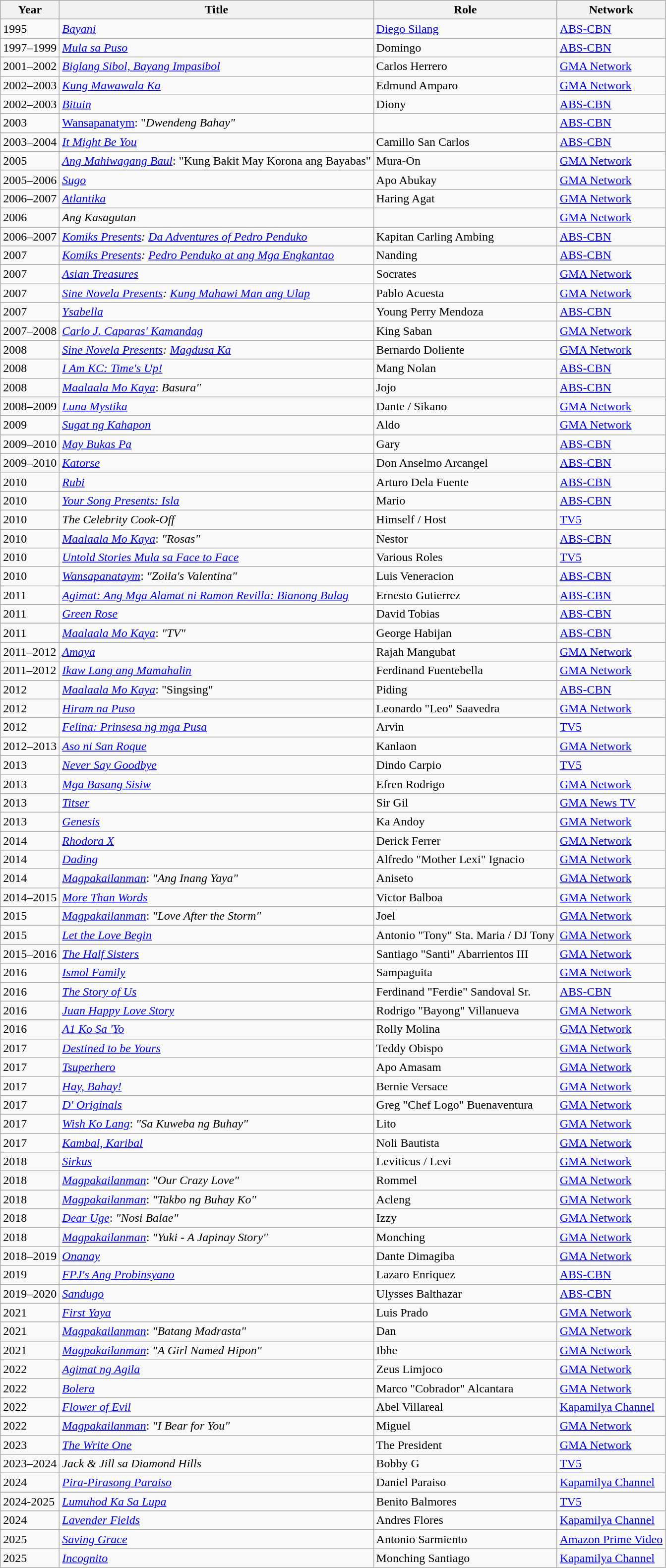<table class="wikitable sortable">
<tr>
<th>Year</th>
<th>Title</th>
<th>Role</th>
<th>Network</th>
</tr>
<tr>
<td>1995</td>
<td><em><a href='#'>Bayani</a></em></td>
<td><a href='#'>Diego Silang</a></td>
<td><a href='#'>ABS-CBN</a></td>
</tr>
<tr>
<td>1997–1999</td>
<td><em><a href='#'>Mula sa Puso</a></em></td>
<td>Domingo</td>
<td><a href='#'>ABS-CBN</a></td>
</tr>
<tr>
<td>2001–2002</td>
<td><em><a href='#'>Biglang Sibol, Bayang Impasibol</a></em></td>
<td>Carlos Herrero</td>
<td><a href='#'>GMA Network</a></td>
</tr>
<tr>
<td>2002–2003</td>
<td><em><a href='#'>Kung Mawawala Ka</a></em></td>
<td>Edmund Amparo</td>
<td><a href='#'>GMA Network</a></td>
</tr>
<tr>
<td>2002–2003</td>
<td><em><a href='#'>Bituin</a></em></td>
<td>Diony</td>
<td><a href='#'>ABS-CBN</a></td>
</tr>
<tr>
<td>2003</td>
<td><a href='#'>Wansapanatym</a>: "<em>Dwendeng Bahay"</em></td>
<td></td>
<td><a href='#'>ABS-CBN</a></td>
</tr>
<tr>
<td>2003–2004</td>
<td><em><a href='#'>It Might Be You</a></em></td>
<td>Camillo San Carlos</td>
<td><a href='#'>ABS-CBN</a></td>
</tr>
<tr>
<td>2005</td>
<td><em><a href='#'>Ang Mahiwagang Baul</a></em>: "Kung Bakit May Korona ang Bayabas"</td>
<td>Mura-On</td>
<td><a href='#'>GMA Network</a></td>
</tr>
<tr>
<td>2005–2006</td>
<td><em><a href='#'>Sugo</a></em></td>
<td>Apo Abukay</td>
<td><a href='#'>GMA Network</a></td>
</tr>
<tr>
<td>2006–2007</td>
<td><em><a href='#'>Atlantika</a></em></td>
<td>Haring Agat</td>
<td><a href='#'>GMA Network</a></td>
</tr>
<tr>
<td>2006</td>
<td><em>Ang Kasagutan</em></td>
<td></td>
<td><a href='#'>GMA Network</a></td>
</tr>
<tr>
<td>2006–2007</td>
<td><em><a href='#'>Komiks Presents</a>: <a href='#'>Da Adventures of Pedro Penduko</a></em></td>
<td>Kapitan Carling Ambing</td>
<td><a href='#'>ABS-CBN</a></td>
</tr>
<tr>
<td>2007</td>
<td><em><a href='#'>Komiks Presents</a>: <a href='#'>Pedro Penduko at ang Mga Engkantao</a></em></td>
<td>Nanding</td>
<td><a href='#'>ABS-CBN</a></td>
</tr>
<tr>
<td>2007</td>
<td><em><a href='#'>Asian Treasures</a></em></td>
<td>Socrates</td>
<td><a href='#'>GMA Network</a></td>
</tr>
<tr>
<td>2007</td>
<td><em><a href='#'>Sine Novela Presents</a>: <a href='#'>Kung Mahawi Man ang Ulap</a></em></td>
<td>Pablo Acuesta</td>
<td><a href='#'>GMA Network</a></td>
</tr>
<tr>
<td>2007</td>
<td><em><a href='#'>Ysabella</a></em></td>
<td>Young Perry Mendoza</td>
<td><a href='#'>ABS-CBN</a></td>
</tr>
<tr>
<td>2007–2008</td>
<td><em><a href='#'>Carlo J. Caparas' Kamandag</a></em></td>
<td>King Saban</td>
<td><a href='#'>GMA Network</a></td>
</tr>
<tr>
<td>2008</td>
<td><em><a href='#'>Sine Novela Presents</a>: <a href='#'>Magdusa Ka</a></em></td>
<td>Bernardo Doliente</td>
<td><a href='#'>GMA Network</a></td>
</tr>
<tr>
<td>2008</td>
<td><em><a href='#'>I Am KC: Time's Up!</a></em></td>
<td>Mang Nolan</td>
<td><a href='#'>ABS-CBN</a></td>
</tr>
<tr>
<td>2008</td>
<td><em><a href='#'>Maalaala Mo Kaya</a></em>: <em>Basura"</em></td>
<td>Jojo</td>
<td><a href='#'>ABS-CBN</a></td>
</tr>
<tr>
<td>2008–2009</td>
<td><em><a href='#'>Luna Mystika</a></em></td>
<td>Dante / Sikano</td>
<td><a href='#'>GMA Network</a></td>
</tr>
<tr>
<td>2009</td>
<td><em><a href='#'>Sugat ng Kahapon</a></em></td>
<td>Aldo</td>
<td><a href='#'>GMA Network</a></td>
</tr>
<tr>
<td>2009–2010</td>
<td><em><a href='#'>May Bukas Pa</a></em></td>
<td>Gary</td>
<td><a href='#'>ABS-CBN</a></td>
</tr>
<tr>
<td>2009–2010</td>
<td><em><a href='#'>Katorse</a></em></td>
<td>Don Anselmo Arcangel</td>
<td><a href='#'>ABS-CBN</a></td>
</tr>
<tr>
<td>2010</td>
<td><em><a href='#'>Rubi</a></em></td>
<td>Arturo Dela Fuente</td>
<td><a href='#'>ABS-CBN</a></td>
</tr>
<tr>
<td>2010</td>
<td><em><a href='#'>Your Song Presents: Isla</a></em></td>
<td>Mario</td>
<td><a href='#'>ABS-CBN</a></td>
</tr>
<tr>
<td>2010</td>
<td><em>The Celebrity Cook-Off</em></td>
<td>Himself / Host</td>
<td><a href='#'>TV5</a></td>
</tr>
<tr>
<td>2010</td>
<td><em><a href='#'>Maalaala Mo Kaya</a></em>: <em>"Rosas"</em></td>
<td>Nestor</td>
<td><a href='#'>ABS-CBN</a></td>
</tr>
<tr>
<td>2010</td>
<td><em><a href='#'>Untold Stories Mula sa Face to Face</a></em></td>
<td>Various Roles</td>
<td><a href='#'>TV5</a></td>
</tr>
<tr>
<td>2010</td>
<td><em><a href='#'>Wansapanataym</a></em>: <em>"Zoila's Valentina"</em></td>
<td>Luis Veneracion</td>
<td><a href='#'>ABS-CBN</a></td>
</tr>
<tr>
<td>2011</td>
<td><em><a href='#'>Agimat: Ang Mga Alamat ni Ramon Revilla: Bianong Bulag</a></em></td>
<td>Ernesto Gutierrez</td>
<td><a href='#'>ABS-CBN</a></td>
</tr>
<tr>
<td>2011</td>
<td><em><a href='#'>Green Rose</a></em></td>
<td>David Tobias</td>
<td><a href='#'>ABS-CBN</a></td>
</tr>
<tr>
<td>2011</td>
<td><em><a href='#'>Maalaala Mo Kaya</a></em>: <em>"TV"</em></td>
<td>George Habijan</td>
<td><a href='#'>ABS-CBN</a></td>
</tr>
<tr>
<td>2011–2012</td>
<td><em><a href='#'>Amaya</a></em></td>
<td>Rajah Mangubat</td>
<td><a href='#'>GMA Network</a></td>
</tr>
<tr>
<td>2011–2012</td>
<td><em><a href='#'>Ikaw Lang ang Mamahalin</a></em></td>
<td>Ferdinand Fuentebella</td>
<td><a href='#'>GMA Network</a></td>
</tr>
<tr>
<td>2012</td>
<td><em><a href='#'>Maalaala Mo Kaya</a></em>: "Singsing"</td>
<td>Piding</td>
<td><a href='#'>ABS-CBN</a></td>
</tr>
<tr>
<td>2012</td>
<td><em><a href='#'>Hiram na Puso</a></em></td>
<td>Leonardo "Leo" Saavedra</td>
<td><a href='#'>GMA Network</a></td>
</tr>
<tr>
<td>2012</td>
<td><em><a href='#'>Felina: Prinsesa ng mga Pusa</a></em></td>
<td>Arvin</td>
<td><a href='#'>TV5</a></td>
</tr>
<tr>
<td>2012–2013</td>
<td><em><a href='#'>Aso ni San Roque</a></em></td>
<td>Kanlaon</td>
<td><a href='#'>GMA Network</a></td>
</tr>
<tr>
<td>2013</td>
<td><em><a href='#'>Never Say Goodbye</a></em></td>
<td>Dindo Carpio</td>
<td><a href='#'>TV5</a></td>
</tr>
<tr>
<td>2013</td>
<td><em><a href='#'>Mga Basang Sisiw</a></em></td>
<td>Efren Rodrigo</td>
<td><a href='#'>GMA Network</a></td>
</tr>
<tr>
<td>2013</td>
<td><em><a href='#'>Titser</a></em></td>
<td>Sir Gil</td>
<td><a href='#'>GMA News TV</a></td>
</tr>
<tr>
<td>2013</td>
<td><em><a href='#'>Genesis</a></em></td>
<td>Ka Andoy</td>
<td><a href='#'>GMA Network</a></td>
</tr>
<tr>
<td>2014</td>
<td><em><a href='#'>Rhodora X</a></em></td>
<td>Derick Ferrer</td>
<td><a href='#'>GMA Network</a></td>
</tr>
<tr>
<td>2014</td>
<td><em><a href='#'>Dading</a></em></td>
<td>Alfredo "Mother Lexi" Ignacio</td>
<td><a href='#'>GMA Network</a></td>
</tr>
<tr>
<td>2014</td>
<td><em><a href='#'>Magpakailanman</a></em>: <em>"Ang Inang Yaya"</em></td>
<td>Aniseto</td>
<td><a href='#'>GMA Network</a></td>
</tr>
<tr>
<td>2014–2015</td>
<td><em><a href='#'>More Than Words</a></em></td>
<td>Victor Balboa</td>
<td><a href='#'>GMA Network</a></td>
</tr>
<tr>
<td>2015</td>
<td><em><a href='#'>Magpakailanman</a></em>: <em>"Love After the Storm"</em></td>
<td>Joel</td>
<td><a href='#'>GMA Network</a></td>
</tr>
<tr>
<td>2015</td>
<td><em><a href='#'>Let the Love Begin</a></em></td>
<td>Antonio "Tony" Sta. Maria / DJ Tony</td>
<td><a href='#'>GMA Network</a></td>
</tr>
<tr>
<td>2015–2016</td>
<td><em><a href='#'>The Half Sisters</a></em></td>
<td>Santiago "Santi" Abarrientos III</td>
<td><a href='#'>GMA Network</a></td>
</tr>
<tr>
<td>2016</td>
<td><em><a href='#'>Ismol Family</a></em></td>
<td>Sampaguita</td>
<td><a href='#'>GMA Network</a></td>
</tr>
<tr>
<td>2016</td>
<td><em><a href='#'>The Story of Us</a></em></td>
<td>Ferdinand "Ferdie" Sandoval Sr.</td>
<td><a href='#'>ABS-CBN</a></td>
</tr>
<tr>
<td>2016</td>
<td><em><a href='#'>Juan Happy Love Story</a></em></td>
<td>Rodrigo "Bayong" Villanueva</td>
<td><a href='#'>GMA Network</a></td>
</tr>
<tr>
<td>2016</td>
<td><em><a href='#'>A1 Ko Sa 'Yo</a></em></td>
<td>Rolly Molina</td>
<td><a href='#'>GMA Network</a></td>
</tr>
<tr>
<td>2017</td>
<td><em><a href='#'>Destined to be Yours</a></em></td>
<td>Teddy Obispo</td>
<td><a href='#'>GMA Network</a></td>
</tr>
<tr>
<td>2017</td>
<td><em><a href='#'>Tsuperhero</a></em></td>
<td>Apo Amasam</td>
<td><a href='#'>GMA Network</a></td>
</tr>
<tr>
<td>2017</td>
<td><em><a href='#'>Hay, Bahay!</a></em></td>
<td>Bernie Versace</td>
<td><a href='#'>GMA Network</a></td>
</tr>
<tr>
<td>2017</td>
<td><em><a href='#'>D' Originals</a></em></td>
<td>Greg "Chef Logo" Buenaventura</td>
<td><a href='#'>GMA Network</a></td>
</tr>
<tr>
<td>2017</td>
<td><em><a href='#'>Wish Ko Lang</a></em>: <em>"Sa Kuweba ng Buhay"</em></td>
<td>Lito</td>
<td><a href='#'>GMA Network</a></td>
</tr>
<tr>
<td>2017</td>
<td><em><a href='#'>Kambal, Karibal</a></em></td>
<td>Noli Bautista</td>
<td><a href='#'>GMA Network</a></td>
</tr>
<tr>
<td>2018</td>
<td><em><a href='#'>Sirkus</a></em></td>
<td>Leviticus / Levi</td>
<td><a href='#'>GMA Network</a></td>
</tr>
<tr>
<td>2018</td>
<td><em><a href='#'>Magpakailanman</a></em>: <em>"Our Crazy Love"</em></td>
<td>Rommel</td>
<td><a href='#'>GMA Network</a></td>
</tr>
<tr>
<td>2018</td>
<td><em><a href='#'>Magpakailanman</a></em>: <em>"Takbo ng Buhay Ko"</em></td>
<td>Acleng</td>
<td><a href='#'>GMA Network</a></td>
</tr>
<tr>
<td>2018</td>
<td><em><a href='#'>Dear Uge</a></em>: <em>"Nosi Balae"</em></td>
<td>Izzy</td>
<td><a href='#'>GMA Network</a></td>
</tr>
<tr>
<td>2018</td>
<td><em><a href='#'>Magpakailanman</a></em>: <em>"Yuki - A Japinay Story"</em></td>
<td>Monching</td>
<td><a href='#'>GMA Network</a></td>
</tr>
<tr>
<td>2018–2019</td>
<td><em><a href='#'>Onanay</a></em></td>
<td>Dante Dimagiba</td>
<td><a href='#'>GMA Network</a></td>
</tr>
<tr>
<td>2019</td>
<td><em><a href='#'>FPJ's Ang Probinsyano</a></em></td>
<td>Lazaro Enriquez</td>
<td><a href='#'>ABS-CBN</a></td>
</tr>
<tr>
<td>2019–2020</td>
<td><em><a href='#'> Sandugo</a></em></td>
<td>Ulysses Balthazar</td>
<td><a href='#'>ABS-CBN</a></td>
</tr>
<tr>
<td>2021</td>
<td><em><a href='#'>First Yaya</a></em></td>
<td>Luis Prado</td>
<td><a href='#'>GMA Network</a></td>
</tr>
<tr>
<td>2021</td>
<td><em><a href='#'>Magpakailanman</a></em>: <em>"Batang Madrasta"</em></td>
<td>Dan</td>
<td><a href='#'>GMA Network</a></td>
</tr>
<tr>
<td>2021</td>
<td><em><a href='#'>Magpakailanman</a></em>: <em>"A Girl Named Hipon"</em></td>
<td>Ibhe</td>
<td><a href='#'>GMA Network</a></td>
</tr>
<tr>
<td>2022</td>
<td><em><a href='#'>Agimat ng Agila</a></em></td>
<td>Zeus Limjoco</td>
<td><a href='#'>GMA Network</a></td>
</tr>
<tr>
<td>2022</td>
<td><em><a href='#'>Bolera</a></em></td>
<td>Marco "Cobrador" Alcantara</td>
<td><a href='#'>GMA Network</a></td>
</tr>
<tr>
<td>2022</td>
<td><em><a href='#'>Flower of Evil</a></em></td>
<td>Abel Villareal</td>
<td><a href='#'>Kapamilya Channel</a></td>
</tr>
<tr>
<td>2022</td>
<td><em><a href='#'>Magpakailanman</a></em>: <em>"I Bear for You"</em></td>
<td>Miguel</td>
<td><a href='#'>GMA Network</a></td>
</tr>
<tr>
<td>2023</td>
<td><em><a href='#'>The Write One</a></em></td>
<td>The President</td>
<td><a href='#'>GMA Network</a></td>
</tr>
<tr>
<td>2023–2024</td>
<td><em>Jack & Jill sa Diamond Hills</em></td>
<td>Bobby G</td>
<td><a href='#'>TV5</a></td>
</tr>
<tr>
<td>2024</td>
<td><em><a href='#'>Pira-Pirasong Paraiso</a></em></td>
<td>Daniel Paraiso</td>
<td><a href='#'>Kapamilya Channel</a></td>
</tr>
<tr>
<td>2024-2025</td>
<td><em><a href='#'>Lumuhod Ka Sa Lupa</a></em></td>
<td>Benito Balmores</td>
<td><a href='#'>TV5</a></td>
</tr>
<tr>
<td>2024</td>
<td><em><a href='#'>Lavender Fields</a></em></td>
<td>Andres Flores</td>
<td><a href='#'>Kapamilya Channel</a></td>
</tr>
<tr>
<td>2025</td>
<td><em><a href='#'>Saving Grace</a></em></td>
<td>Antonio Sarmiento</td>
<td><a href='#'>Amazon Prime Video</a></td>
</tr>
<tr>
<td>2025</td>
<td><em><a href='#'>Incognito</a></em></td>
<td>Monching Santiago</td>
<td><a href='#'>Kapamilya Channel</a></td>
</tr>
</table>
